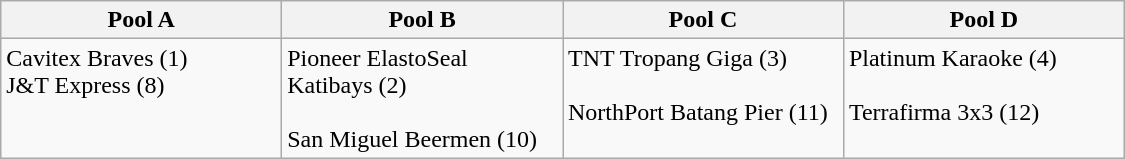<table class=wikitable width=750>
<tr>
<th width=25%>Pool A</th>
<th width=25%>Pool B</th>
<th width=25%>Pool C</th>
<th width=25%>Pool D</th>
</tr>
<tr valign=top>
<td>Cavitex Braves (1) <br> J&T Express (8) <br> </td>
<td>Pioneer ElastoSeal Katibays (2) <br>  <br> San Miguel Beermen (10)</td>
<td>TNT Tropang Giga (3) <br>  <br> NorthPort Batang Pier (11)</td>
<td>Platinum Karaoke (4) <br>  <br> Terrafirma 3x3 (12)</td>
</tr>
</table>
